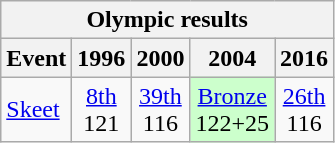<table class="wikitable" style="text-align: center">
<tr>
<th colspan=5>Olympic results</th>
</tr>
<tr>
<th>Event</th>
<th>1996</th>
<th>2000</th>
<th>2004</th>
<th>2016</th>
</tr>
<tr>
<td align=left><a href='#'>Skeet</a></td>
<td><a href='#'>8th</a><br>121</td>
<td><a href='#'>39th</a><br>116</td>
<td style="background: #ccffcc"> <a href='#'>Bronze</a><br>122+25</td>
<td><a href='#'>26th</a><br>116</td>
</tr>
</table>
